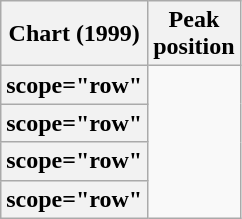<table class="wikitable sortable plainrowheaders">
<tr>
<th scope="col">Chart (1999)</th>
<th scope="col">Peak<br>position</th>
</tr>
<tr>
<th>scope="row" </th>
</tr>
<tr>
<th>scope="row" </th>
</tr>
<tr>
<th>scope="row" </th>
</tr>
<tr>
<th>scope="row" </th>
</tr>
</table>
